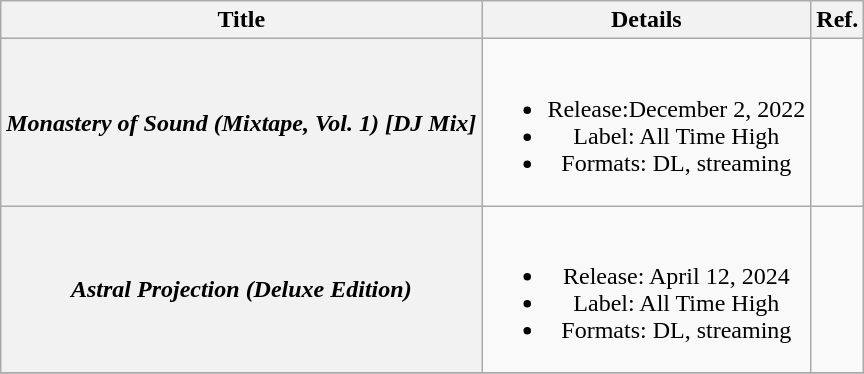<table class="wikitable plainrowheaders" style="text-align:center;" border="1">
<tr>
<th scope="col">Title</th>
<th scope="col">Details</th>
<th>Ref.</th>
</tr>
<tr>
<th scope="row"><em>Monastery of Sound (Mixtape, Vol. 1) [DJ Mix]</em></th>
<td><br><ul><li>Release:December 2, 2022</li><li>Label: All Time High</li><li>Formats: DL, streaming</li></ul></td>
<td></td>
</tr>
<tr>
<th scope="row"><em>Astral Projection (Deluxe Edition)</em></th>
<td><br><ul><li>Release: April 12, 2024</li><li>Label: All Time High</li><li>Formats: DL, streaming</li></ul></td>
<td></td>
</tr>
<tr>
</tr>
</table>
